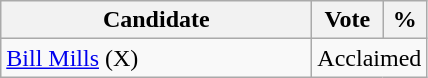<table class="wikitable">
<tr>
<th bgcolor="#DDDDFF" width="200px">Candidate</th>
<th bgcolor="#DDDDFF">Vote</th>
<th bgcolor="#DDDDFF">%</th>
</tr>
<tr>
<td><a href='#'>Bill Mills</a> (X)</td>
<td colspan="2">Acclaimed</td>
</tr>
</table>
